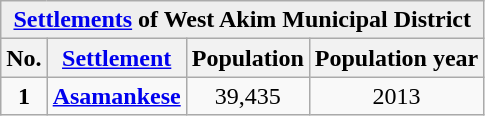<table class="wikitable sortable" style="text-align: centre;">
<tr bgcolor=#EEEEEE>
<td align=center colspan=4><strong><a href='#'>Settlements</a> of West Akim Municipal District</strong></td>
</tr>
<tr ">
<th class="unsortable">No.</th>
<th class="unsortable"><a href='#'>Settlement</a></th>
<th class="unsortable">Population</th>
<th class="unsortable">Population year</th>
</tr>
<tr>
<td align=center><strong>1</strong></td>
<td align=center><strong><a href='#'>Asamankese</a></strong></td>
<td align=center>39,435</td>
<td align=center>2013</td>
</tr>
</table>
